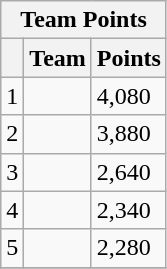<table class="wikitable">
<tr>
<th colspan="3">Team Points</th>
</tr>
<tr>
<th></th>
<th>Team</th>
<th>Points</th>
</tr>
<tr>
<td>1</td>
<td><br></td>
<td>4,080</td>
</tr>
<tr>
<td>2</td>
<td><br></td>
<td>3,880</td>
</tr>
<tr>
<td>3</td>
<td><br></td>
<td>2,640</td>
</tr>
<tr>
<td>4</td>
<td><br></td>
<td>2,340</td>
</tr>
<tr>
<td>5</td>
<td><br></td>
<td>2,280</td>
</tr>
<tr>
</tr>
</table>
